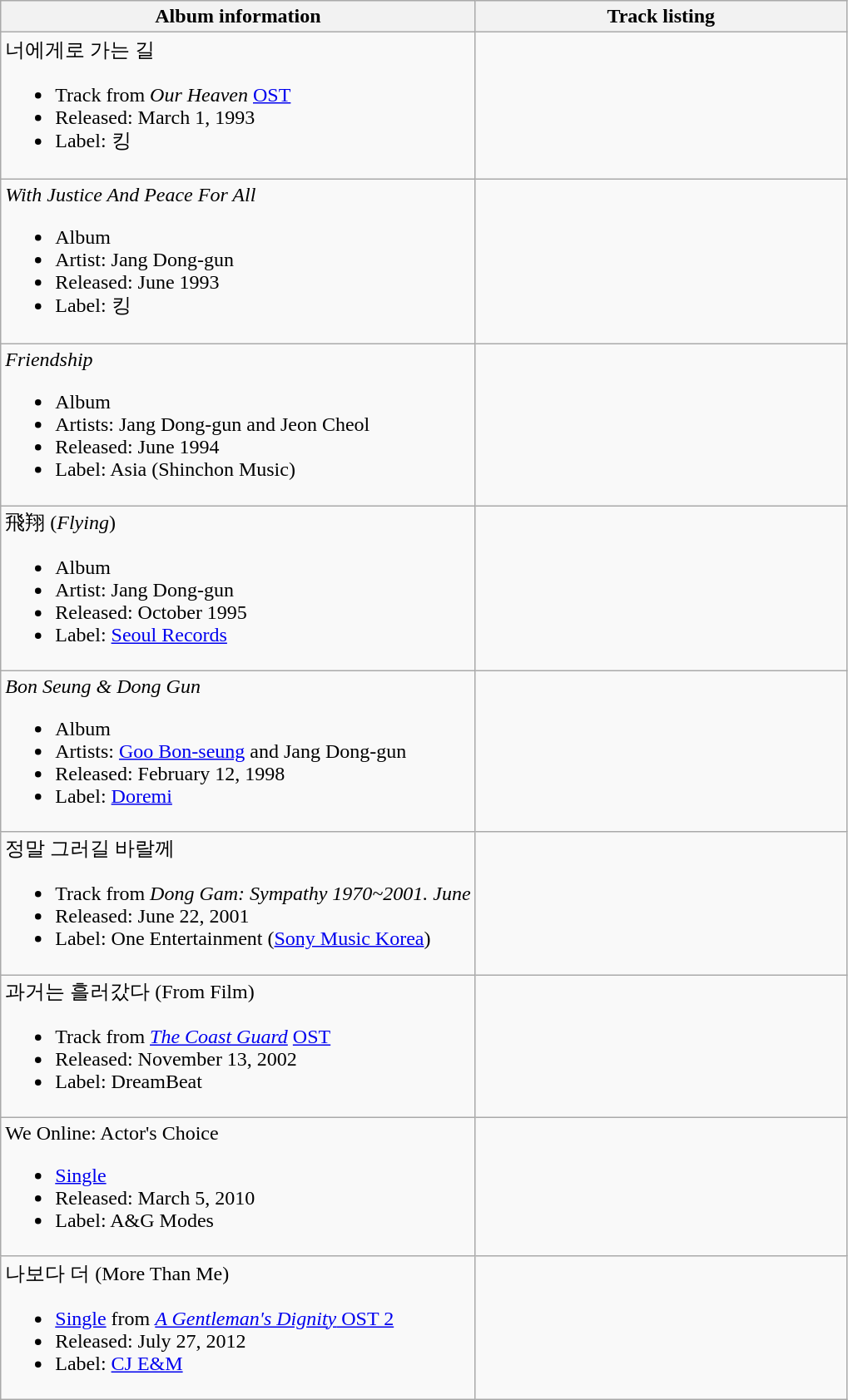<table class="wikitable">
<tr>
<th>Album information</th>
<th align="center" width="290px">Track listing</th>
</tr>
<tr>
<td>너에게로 가는 길<br><ul><li>Track from <em>Our Heaven</em> <a href='#'>OST</a></li><li>Released: March 1, 1993</li><li>Label: 킹</li></ul></td>
<td style="font-size: 85%;"></td>
</tr>
<tr>
<td><em>With Justice And Peace For All</em><br><ul><li>Album</li><li>Artist: Jang Dong-gun</li><li>Released: June 1993</li><li>Label: 킹</li></ul></td>
<td style="font-size: 85%;"></td>
</tr>
<tr>
<td><em>Friendship</em><br><ul><li>Album</li><li>Artists: Jang Dong-gun and Jeon Cheol</li><li>Released: June 1994</li><li>Label: Asia (Shinchon Music)</li></ul></td>
<td style="font-size: 85%;"></td>
</tr>
<tr>
<td>飛翔 (<em>Flying</em>)<br><ul><li>Album</li><li>Artist: Jang Dong-gun</li><li>Released: October 1995</li><li>Label: <a href='#'>Seoul Records</a></li></ul></td>
<td style="font-size: 85%;"></td>
</tr>
<tr>
<td><em>Bon Seung & Dong Gun</em><br><ul><li>Album</li><li>Artists: <a href='#'>Goo Bon-seung</a> and Jang Dong-gun</li><li>Released: February 12, 1998</li><li>Label: <a href='#'>Doremi</a></li></ul></td>
<td style="font-size: 85%;"></td>
</tr>
<tr>
<td>정말 그러길 바랄께<br><ul><li>Track from <em>Dong Gam: Sympathy 1970~2001. June</em></li><li>Released: June 22, 2001</li><li>Label: One Entertainment (<a href='#'>Sony Music Korea</a>)</li></ul></td>
<td style="font-size: 85%;"></td>
</tr>
<tr>
<td>과거는 흘러갔다 (From Film)<br><ul><li>Track from <em><a href='#'>The Coast Guard</a></em> <a href='#'>OST</a></li><li>Released: November 13, 2002</li><li>Label: DreamBeat</li></ul></td>
<td style="font-size: 85%;"></td>
</tr>
<tr>
<td>We Online: Actor's Choice<br><ul><li><a href='#'>Single</a></li><li>Released: March 5, 2010</li><li>Label: A&G Modes</li></ul></td>
<td style="font-size: 85%;"></td>
</tr>
<tr>
<td>나보다 더 (More Than Me)<br><ul><li><a href='#'>Single</a> from <a href='#'><em>A Gentleman's Dignity</em> OST 2</a></li><li>Released: July 27, 2012</li><li>Label: <a href='#'>CJ E&M</a></li></ul></td>
<td style="font-size: 85%;"></td>
</tr>
</table>
